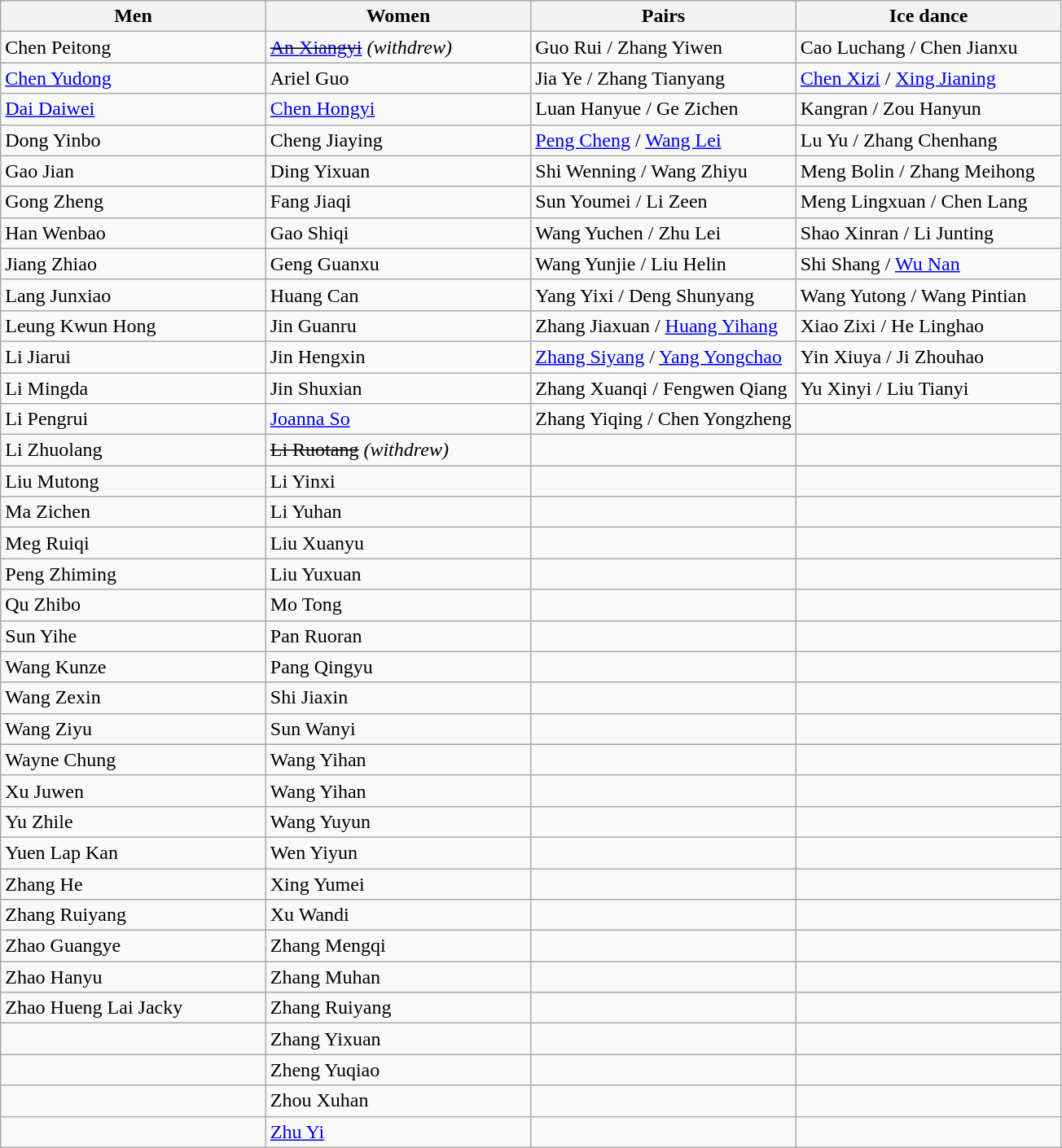<table class="wikitable unsortable" style="text-align:left;">
<tr>
<th scope="col" style="width:25%">Men</th>
<th scope="col" style="width:25%">Women</th>
<th scope="col" style="width:25%">Pairs</th>
<th scope="col" style="width:25%">Ice dance</th>
</tr>
<tr>
<td>Chen Peitong</td>
<td><s><a href='#'>An Xiangyi</a></s> <em>(withdrew)</em></td>
<td>Guo Rui / Zhang Yiwen</td>
<td>Cao Luchang / Chen Jianxu</td>
</tr>
<tr>
<td><a href='#'>Chen Yudong</a></td>
<td>Ariel Guo</td>
<td>Jia Ye / Zhang Tianyang</td>
<td><a href='#'>Chen Xizi</a> / <a href='#'>Xing Jianing</a></td>
</tr>
<tr>
<td><a href='#'>Dai Daiwei</a></td>
<td><a href='#'>Chen Hongyi</a></td>
<td>Luan Hanyue / Ge Zichen</td>
<td>Kangran / Zou Hanyun</td>
</tr>
<tr>
<td>Dong Yinbo</td>
<td>Cheng Jiaying</td>
<td><a href='#'>Peng Cheng</a> / <a href='#'>Wang Lei</a></td>
<td>Lu Yu / Zhang Chenhang</td>
</tr>
<tr>
<td>Gao Jian</td>
<td>Ding Yixuan</td>
<td>Shi Wenning / Wang Zhiyu</td>
<td>Meng Bolin / Zhang Meihong</td>
</tr>
<tr>
<td>Gong Zheng</td>
<td>Fang Jiaqi</td>
<td>Sun Youmei / Li Zeen</td>
<td>Meng Lingxuan / Chen Lang</td>
</tr>
<tr>
<td>Han Wenbao</td>
<td>Gao Shiqi</td>
<td>Wang Yuchen / Zhu Lei</td>
<td>Shao Xinran / Li Junting</td>
</tr>
<tr>
<td>Jiang Zhiao</td>
<td>Geng Guanxu</td>
<td>Wang Yunjie / Liu Helin</td>
<td>Shi Shang / <a href='#'>Wu Nan</a></td>
</tr>
<tr>
<td>Lang Junxiao</td>
<td>Huang Can</td>
<td>Yang Yixi / Deng Shunyang</td>
<td>Wang Yutong / Wang Pintian</td>
</tr>
<tr>
<td>Leung Kwun Hong</td>
<td>Jin Guanru</td>
<td>Zhang Jiaxuan / <a href='#'>Huang Yihang</a></td>
<td>Xiao Zixi / He Linghao</td>
</tr>
<tr>
<td>Li Jiarui</td>
<td>Jin Hengxin</td>
<td><a href='#'>Zhang Siyang</a> / <a href='#'>Yang Yongchao</a></td>
<td>Yin Xiuya / Ji Zhouhao</td>
</tr>
<tr>
<td>Li Mingda</td>
<td>Jin Shuxian</td>
<td>Zhang Xuanqi / Fengwen Qiang</td>
<td>Yu Xinyi / Liu Tianyi</td>
</tr>
<tr>
<td>Li Pengrui</td>
<td><a href='#'>Joanna So</a></td>
<td>Zhang Yiqing / Chen Yongzheng</td>
<td></td>
</tr>
<tr>
<td>Li Zhuolang</td>
<td><s>Li Ruotang</s> <em>(withdrew)</em></td>
<td></td>
<td></td>
</tr>
<tr>
<td>Liu Mutong</td>
<td>Li Yinxi</td>
<td></td>
<td></td>
</tr>
<tr>
<td>Ma Zichen</td>
<td>Li Yuhan</td>
<td></td>
<td></td>
</tr>
<tr>
<td>Meg Ruiqi</td>
<td>Liu Xuanyu</td>
<td></td>
<td></td>
</tr>
<tr>
<td>Peng Zhiming</td>
<td>Liu Yuxuan</td>
<td></td>
<td></td>
</tr>
<tr>
<td>Qu Zhibo</td>
<td>Mo Tong</td>
<td></td>
<td></td>
</tr>
<tr>
<td>Sun Yihe</td>
<td>Pan Ruoran</td>
<td></td>
<td></td>
</tr>
<tr>
<td>Wang Kunze</td>
<td>Pang Qingyu</td>
<td></td>
<td></td>
</tr>
<tr>
<td>Wang Zexin</td>
<td>Shi Jiaxin</td>
<td></td>
<td></td>
</tr>
<tr>
<td>Wang Ziyu</td>
<td>Sun Wanyi</td>
<td></td>
<td></td>
</tr>
<tr>
<td>Wayne Chung</td>
<td>Wang Yihan</td>
<td></td>
<td></td>
</tr>
<tr>
<td>Xu Juwen</td>
<td>Wang Yihan</td>
<td></td>
<td></td>
</tr>
<tr>
<td>Yu Zhile</td>
<td>Wang Yuyun</td>
<td></td>
<td></td>
</tr>
<tr>
<td>Yuen Lap Kan</td>
<td>Wen Yiyun</td>
<td></td>
<td></td>
</tr>
<tr>
<td>Zhang He</td>
<td>Xing Yumei</td>
<td></td>
<td></td>
</tr>
<tr>
<td>Zhang Ruiyang</td>
<td>Xu Wandi</td>
<td></td>
<td></td>
</tr>
<tr>
<td>Zhao Guangye</td>
<td>Zhang Mengqi</td>
<td></td>
<td></td>
</tr>
<tr>
<td>Zhao Hanyu</td>
<td>Zhang Muhan</td>
<td></td>
<td></td>
</tr>
<tr>
<td>Zhao Hueng Lai Jacky</td>
<td>Zhang Ruiyang</td>
<td></td>
<td></td>
</tr>
<tr>
<td></td>
<td>Zhang Yixuan</td>
<td></td>
<td></td>
</tr>
<tr>
<td></td>
<td>Zheng Yuqiao</td>
<td></td>
<td></td>
</tr>
<tr>
<td></td>
<td>Zhou Xuhan</td>
<td></td>
<td></td>
</tr>
<tr>
<td></td>
<td><a href='#'>Zhu Yi</a></td>
<td></td>
<td></td>
</tr>
</table>
